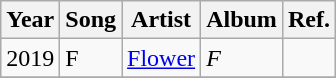<table class="wikitable">
<tr>
<th>Year</th>
<th>Song</th>
<th>Artist</th>
<th>Album</th>
<th>Ref.</th>
</tr>
<tr>
<td>2019</td>
<td>F</td>
<td><a href='#'>Flower</a></td>
<td><em>F</em></td>
<td></td>
</tr>
<tr>
</tr>
</table>
